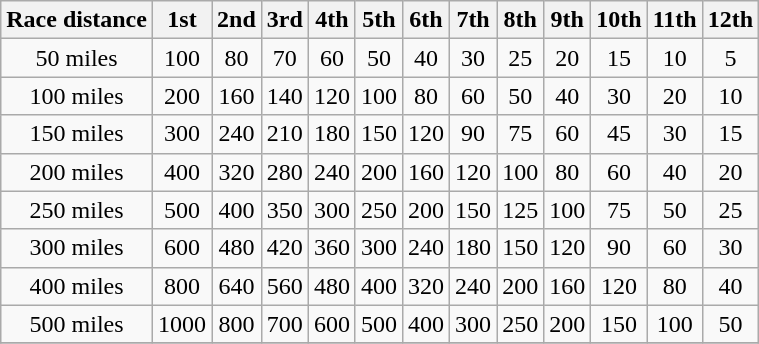<table class="wikitable" style="text-align:center">
<tr>
<th>Race distance</th>
<th>1st</th>
<th>2nd</th>
<th>3rd</th>
<th>4th</th>
<th>5th</th>
<th>6th</th>
<th>7th</th>
<th>8th</th>
<th>9th</th>
<th>10th</th>
<th>11th</th>
<th>12th</th>
</tr>
<tr>
<td>50 miles</td>
<td>100</td>
<td>80</td>
<td>70</td>
<td>60</td>
<td>50</td>
<td>40</td>
<td>30</td>
<td>25</td>
<td>20</td>
<td>15</td>
<td>10</td>
<td>5</td>
</tr>
<tr>
<td>100 miles</td>
<td>200</td>
<td>160</td>
<td>140</td>
<td>120</td>
<td>100</td>
<td>80</td>
<td>60</td>
<td>50</td>
<td>40</td>
<td>30</td>
<td>20</td>
<td>10</td>
</tr>
<tr>
<td>150 miles</td>
<td>300</td>
<td>240</td>
<td>210</td>
<td>180</td>
<td>150</td>
<td>120</td>
<td>90</td>
<td>75</td>
<td>60</td>
<td>45</td>
<td>30</td>
<td>15</td>
</tr>
<tr>
<td>200 miles</td>
<td>400</td>
<td>320</td>
<td>280</td>
<td>240</td>
<td>200</td>
<td>160</td>
<td>120</td>
<td>100</td>
<td>80</td>
<td>60</td>
<td>40</td>
<td>20</td>
</tr>
<tr>
<td>250 miles</td>
<td>500</td>
<td>400</td>
<td>350</td>
<td>300</td>
<td>250</td>
<td>200</td>
<td>150</td>
<td>125</td>
<td>100</td>
<td>75</td>
<td>50</td>
<td>25</td>
</tr>
<tr>
<td>300 miles</td>
<td>600</td>
<td>480</td>
<td>420</td>
<td>360</td>
<td>300</td>
<td>240</td>
<td>180</td>
<td>150</td>
<td>120</td>
<td>90</td>
<td>60</td>
<td>30</td>
</tr>
<tr>
<td>400 miles</td>
<td>800</td>
<td>640</td>
<td>560</td>
<td>480</td>
<td>400</td>
<td>320</td>
<td>240</td>
<td>200</td>
<td>160</td>
<td>120</td>
<td>80</td>
<td>40</td>
</tr>
<tr>
<td>500 miles</td>
<td>1000</td>
<td>800</td>
<td>700</td>
<td>600</td>
<td>500</td>
<td>400</td>
<td>300</td>
<td>250</td>
<td>200</td>
<td>150</td>
<td>100</td>
<td>50</td>
</tr>
<tr>
</tr>
</table>
